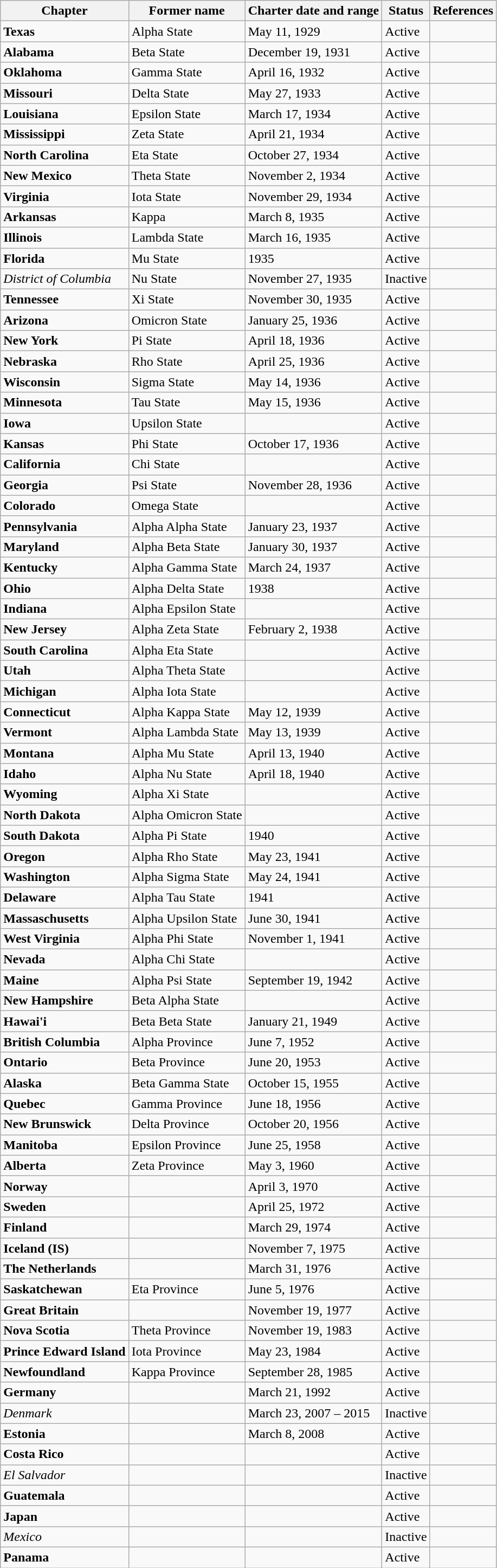<table class="wikitable sortable">
<tr>
<th>Chapter</th>
<th>Former name</th>
<th>Charter date and range</th>
<th>Status</th>
<th>References</th>
</tr>
<tr>
<td><strong>Texas</strong></td>
<td>Alpha State</td>
<td>May 11, 1929</td>
<td>Active</td>
<td></td>
</tr>
<tr>
<td><strong>Alabama</strong></td>
<td>Beta State</td>
<td>December 19, 1931</td>
<td>Active</td>
<td></td>
</tr>
<tr>
<td><strong>Oklahoma</strong></td>
<td>Gamma State</td>
<td>April 16, 1932</td>
<td>Active</td>
<td></td>
</tr>
<tr>
<td><strong>Missouri</strong></td>
<td>Delta State</td>
<td>May 27, 1933</td>
<td>Active</td>
<td></td>
</tr>
<tr>
<td><strong>Louisiana</strong></td>
<td>Epsilon State</td>
<td>March 17, 1934</td>
<td>Active</td>
<td></td>
</tr>
<tr>
<td><strong>Mississippi</strong></td>
<td>Zeta State</td>
<td>April 21, 1934</td>
<td>Active</td>
<td></td>
</tr>
<tr>
<td><strong>North Carolina</strong></td>
<td>Eta State</td>
<td>October 27, 1934</td>
<td>Active</td>
<td></td>
</tr>
<tr>
<td><strong>New Mexico</strong></td>
<td>Theta State</td>
<td>November 2, 1934</td>
<td>Active</td>
<td></td>
</tr>
<tr>
<td><strong>Virginia</strong></td>
<td>Iota State</td>
<td>November 29, 1934</td>
<td>Active</td>
<td></td>
</tr>
<tr>
<td><strong>Arkansas</strong></td>
<td>Kappa</td>
<td>March 8, 1935</td>
<td>Active</td>
<td></td>
</tr>
<tr>
<td><strong>Illinois</strong></td>
<td>Lambda State</td>
<td>March 16, 1935</td>
<td>Active</td>
<td></td>
</tr>
<tr>
<td><strong>Florida</strong></td>
<td>Mu State</td>
<td>1935</td>
<td>Active</td>
<td></td>
</tr>
<tr>
<td><em>District of Columbia</em></td>
<td>Nu State</td>
<td>November 27, 1935</td>
<td>Inactive</td>
<td></td>
</tr>
<tr>
<td><strong>Tennessee</strong></td>
<td>Xi State</td>
<td>November 30, 1935</td>
<td>Active</td>
<td></td>
</tr>
<tr>
<td><strong>Arizona</strong></td>
<td>Omicron State</td>
<td>January 25, 1936</td>
<td>Active</td>
<td></td>
</tr>
<tr>
<td><strong>New York</strong></td>
<td>Pi State</td>
<td>April 18, 1936</td>
<td>Active</td>
<td></td>
</tr>
<tr>
<td><strong>Nebraska</strong></td>
<td>Rho State</td>
<td>April 25, 1936</td>
<td>Active</td>
<td></td>
</tr>
<tr>
<td><strong>Wisconsin</strong></td>
<td>Sigma State</td>
<td>May 14, 1936</td>
<td>Active</td>
<td></td>
</tr>
<tr>
<td><strong>Minnesota</strong></td>
<td>Tau State</td>
<td>May 15, 1936</td>
<td>Active</td>
<td></td>
</tr>
<tr>
<td><strong>Iowa</strong></td>
<td>Upsilon State</td>
<td></td>
<td>Active</td>
<td></td>
</tr>
<tr>
<td><strong>Kansas</strong></td>
<td>Phi State</td>
<td>October 17, 1936</td>
<td>Active</td>
<td></td>
</tr>
<tr>
<td><strong>California</strong></td>
<td>Chi State</td>
<td></td>
<td>Active</td>
<td></td>
</tr>
<tr>
<td><strong>Georgia</strong></td>
<td>Psi State</td>
<td>November 28, 1936</td>
<td>Active</td>
<td></td>
</tr>
<tr>
<td><strong>Colorado</strong></td>
<td>Omega State</td>
<td></td>
<td>Active</td>
<td></td>
</tr>
<tr>
<td><strong>Pennsylvania</strong></td>
<td>Alpha Alpha State</td>
<td>January 23, 1937</td>
<td>Active</td>
<td></td>
</tr>
<tr>
<td><strong>Maryland</strong></td>
<td>Alpha Beta State</td>
<td>January 30, 1937</td>
<td>Active</td>
<td></td>
</tr>
<tr>
<td><strong>Kentucky</strong></td>
<td>Alpha Gamma State</td>
<td>March 24, 1937</td>
<td>Active</td>
<td></td>
</tr>
<tr>
<td><strong>Ohio</strong></td>
<td>Alpha Delta State</td>
<td>1938</td>
<td>Active</td>
<td></td>
</tr>
<tr>
<td><strong>Indiana</strong></td>
<td>Alpha Epsilon State</td>
<td></td>
<td>Active</td>
<td></td>
</tr>
<tr>
<td><strong>New Jersey</strong></td>
<td>Alpha Zeta State</td>
<td>February 2, 1938</td>
<td>Active</td>
<td></td>
</tr>
<tr>
<td><strong>South Carolina</strong></td>
<td>Alpha Eta State</td>
<td></td>
<td>Active</td>
<td></td>
</tr>
<tr>
<td><strong>Utah</strong></td>
<td>Alpha Theta State</td>
<td></td>
<td>Active</td>
<td></td>
</tr>
<tr>
<td><strong>Michigan</strong></td>
<td>Alpha Iota State</td>
<td></td>
<td>Active</td>
<td></td>
</tr>
<tr>
<td><strong>Connecticut</strong></td>
<td>Alpha Kappa State</td>
<td>May 12, 1939</td>
<td>Active</td>
<td></td>
</tr>
<tr>
<td><strong>Vermont</strong></td>
<td>Alpha Lambda State</td>
<td>May 13, 1939</td>
<td>Active</td>
<td></td>
</tr>
<tr>
<td><strong>Montana</strong></td>
<td>Alpha Mu State</td>
<td>April 13, 1940</td>
<td>Active</td>
<td></td>
</tr>
<tr>
<td><strong>Idaho</strong></td>
<td>Alpha Nu State</td>
<td>April 18, 1940</td>
<td>Active</td>
<td></td>
</tr>
<tr>
<td><strong>Wyoming</strong></td>
<td>Alpha Xi State</td>
<td></td>
<td>Active</td>
<td></td>
</tr>
<tr>
<td><strong>North Dakota</strong></td>
<td>Alpha Omicron State</td>
<td></td>
<td>Active</td>
<td></td>
</tr>
<tr>
<td><strong>South Dakota</strong></td>
<td>Alpha Pi State</td>
<td>1940</td>
<td>Active</td>
<td></td>
</tr>
<tr>
<td><strong>Oregon</strong></td>
<td>Alpha Rho State</td>
<td>May 23, 1941</td>
<td>Active</td>
<td></td>
</tr>
<tr>
<td><strong>Washington</strong></td>
<td>Alpha Sigma State</td>
<td>May 24, 1941</td>
<td>Active</td>
<td></td>
</tr>
<tr>
<td><strong>Delaware</strong></td>
<td>Alpha Tau State</td>
<td>1941</td>
<td>Active</td>
<td></td>
</tr>
<tr>
<td><strong>Massaschusetts</strong></td>
<td>Alpha Upsilon State</td>
<td>June 30, 1941</td>
<td>Active</td>
<td></td>
</tr>
<tr>
<td><strong>West Virginia</strong></td>
<td>Alpha Phi State</td>
<td>November 1, 1941</td>
<td>Active</td>
<td></td>
</tr>
<tr>
<td><strong>Nevada</strong></td>
<td>Alpha Chi State</td>
<td></td>
<td>Active</td>
<td></td>
</tr>
<tr>
<td><strong>Maine</strong></td>
<td>Alpha Psi State</td>
<td>September 19, 1942</td>
<td>Active</td>
<td></td>
</tr>
<tr>
<td><strong>New Hampshire</strong></td>
<td>Beta Alpha State</td>
<td></td>
<td>Active</td>
<td></td>
</tr>
<tr>
<td><strong>Hawai'i</strong></td>
<td>Beta Beta State</td>
<td>January 21, 1949</td>
<td>Active</td>
<td></td>
</tr>
<tr>
<td><strong>British Columbia</strong></td>
<td>Alpha Province</td>
<td>June 7, 1952</td>
<td>Active</td>
<td></td>
</tr>
<tr>
<td><strong>Ontario</strong></td>
<td>Beta Province</td>
<td>June 20, 1953</td>
<td>Active</td>
<td></td>
</tr>
<tr>
<td><strong>Alaska</strong></td>
<td>Beta Gamma State</td>
<td>October 15, 1955</td>
<td>Active</td>
<td></td>
</tr>
<tr>
<td><strong>Quebec</strong></td>
<td>Gamma Province</td>
<td>June 18, 1956</td>
<td>Active</td>
<td></td>
</tr>
<tr>
<td><strong>New Brunswick</strong></td>
<td>Delta Province</td>
<td>October 20, 1956</td>
<td>Active</td>
<td></td>
</tr>
<tr>
<td><strong>Manitoba</strong></td>
<td>Epsilon Province</td>
<td>June 25, 1958</td>
<td>Active</td>
<td></td>
</tr>
<tr>
<td><strong>Alberta</strong></td>
<td>Zeta Province</td>
<td>May 3, 1960</td>
<td>Active</td>
<td></td>
</tr>
<tr>
<td><strong>Norway</strong></td>
<td></td>
<td>April 3, 1970</td>
<td>Active</td>
<td></td>
</tr>
<tr>
<td><strong>Sweden</strong></td>
<td></td>
<td>April 25, 1972</td>
<td>Active</td>
<td></td>
</tr>
<tr>
<td><strong>Finland</strong></td>
<td></td>
<td>March 29, 1974</td>
<td>Active</td>
<td></td>
</tr>
<tr>
<td><strong>Iceland (IS)</strong></td>
<td></td>
<td>November 7, 1975</td>
<td>Active</td>
<td></td>
</tr>
<tr>
<td><strong>The Netherlands</strong></td>
<td></td>
<td>March 31, 1976</td>
<td>Active</td>
<td></td>
</tr>
<tr>
<td><strong>Saskatchewan</strong></td>
<td>Eta Province</td>
<td>June 5, 1976</td>
<td>Active</td>
<td></td>
</tr>
<tr>
<td><strong>Great Britain</strong></td>
<td></td>
<td>November 19, 1977</td>
<td>Active</td>
<td></td>
</tr>
<tr>
<td><strong>Nova Scotia</strong></td>
<td>Theta Province</td>
<td>November 19, 1983</td>
<td>Active</td>
<td></td>
</tr>
<tr>
<td><strong>Prince Edward Island</strong></td>
<td>Iota Province</td>
<td>May 23, 1984</td>
<td>Active</td>
<td></td>
</tr>
<tr>
<td><strong>Newfoundland</strong></td>
<td>Kappa Province</td>
<td>September 28, 1985</td>
<td>Active</td>
<td></td>
</tr>
<tr>
<td><strong>Germany</strong></td>
<td></td>
<td>March 21, 1992</td>
<td>Active</td>
<td></td>
</tr>
<tr>
<td><em>Denmark</em></td>
<td></td>
<td>March 23, 2007 – 2015</td>
<td>Inactive</td>
<td></td>
</tr>
<tr>
<td><strong>Estonia</strong></td>
<td></td>
<td>March 8, 2008</td>
<td>Active</td>
<td></td>
</tr>
<tr>
<td><strong>Costa Rico</strong></td>
<td></td>
<td></td>
<td>Active</td>
<td></td>
</tr>
<tr>
<td><em>El Salvador</em></td>
<td></td>
<td></td>
<td>Inactive</td>
<td></td>
</tr>
<tr>
<td><strong>Guatemala</strong></td>
<td></td>
<td></td>
<td>Active</td>
<td></td>
</tr>
<tr>
<td><strong>Japan</strong></td>
<td></td>
<td></td>
<td>Active</td>
<td></td>
</tr>
<tr>
<td><em>Mexico</em></td>
<td></td>
<td></td>
<td>Inactive</td>
<td></td>
</tr>
<tr>
<td><strong>Panama</strong></td>
<td></td>
<td></td>
<td>Active</td>
<td></td>
</tr>
</table>
